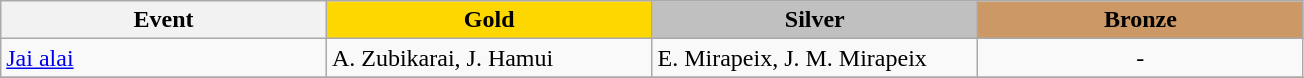<table class="wikitable" style="max-width: 23cm; width: 100%">
<tr>
<th scope="col">Event</th>
<th scope="col" style="background-color:gold; width:25%">Gold</th>
<th scope="col" style="background-color:silver; width:25%; width:25%">Silver</th>
<th scope="col" style="background-color:#cc9966; width:25%">Bronze</th>
</tr>
<tr>
<td><a href='#'>Jai alai</a></td>
<td> A. Zubikarai, J. Hamui</td>
<td> E. Mirapeix, J. M. Mirapeix</td>
<td align=center>-</td>
</tr>
<tr>
</tr>
</table>
